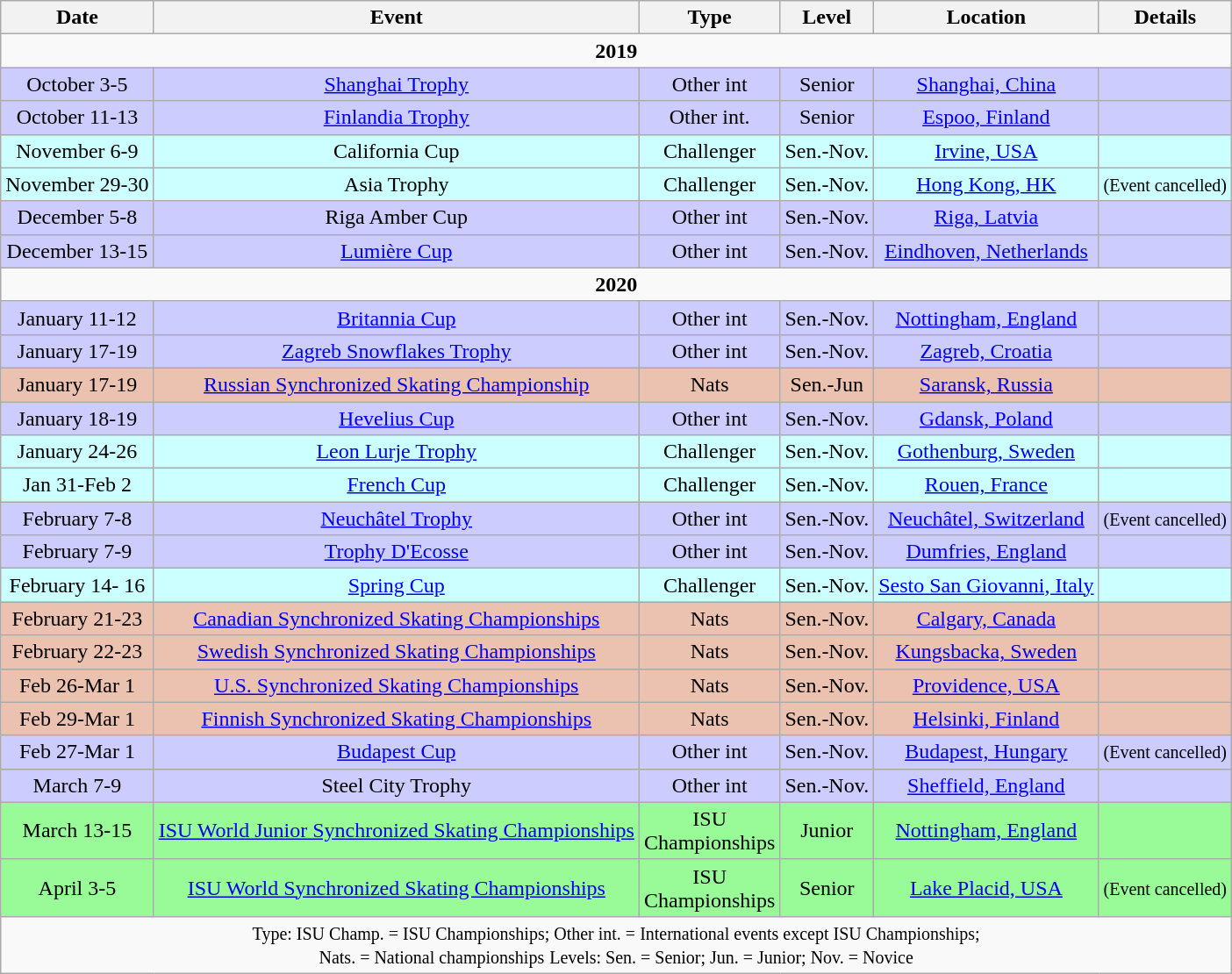<table class="wikitable" style="text-align:center">
<tr>
<th>Date</th>
<th>Event</th>
<th>Type</th>
<th>Level</th>
<th>Location</th>
<th>Details</th>
</tr>
<tr>
<td colspan="6" align="center"><strong>2019</strong></td>
</tr>
<tr bgcolor="#CCCCFF">
<td>October 3-5</td>
<td><a href='#'>Shanghai Trophy</a></td>
<td>Other int</td>
<td>Senior</td>
<td><a href='#'>Shanghai, China</a></td>
<td></td>
</tr>
<tr bgcolor="#CCCCFF">
<td>October 11-13</td>
<td><a href='#'>Finlandia Trophy</a></td>
<td>Other int.</td>
<td>Senior</td>
<td><a href='#'>Espoo, Finland</a></td>
<td></td>
</tr>
<tr bgcolor="#ccffff">
<td>November 6-9</td>
<td>California Cup</td>
<td>Challenger</td>
<td>Sen.-Nov.</td>
<td><a href='#'>Irvine, USA</a></td>
<td></td>
</tr>
<tr bgcolor="#ccffff">
<td>November 29-30</td>
<td>Asia Trophy</td>
<td>Challenger</td>
<td>Sen.-Nov.</td>
<td><a href='#'>Hong Kong, HK</a></td>
<td><small>(Event cancelled)</small></td>
</tr>
<tr bgcolor="#CCCCFF">
<td>December 5-8</td>
<td>Riga Amber Cup</td>
<td>Other int</td>
<td>Sen.-Nov.</td>
<td><a href='#'>Riga, Latvia</a></td>
<td></td>
</tr>
<tr bgcolor="CCCCFF">
<td>December 13-15</td>
<td align="center"><a href='#'>Lumière Cup</a></td>
<td>Other int</td>
<td>Sen.-Nov.</td>
<td><a href='#'>Eindhoven, Netherlands</a></td>
<td></td>
</tr>
<tr>
<td colspan="6" align="center"><strong>2020</strong></td>
</tr>
<tr bgcolor="#CCCCFF">
<td>January 11-12</td>
<td><a href='#'>Britannia Cup</a></td>
<td>Other int</td>
<td>Sen.-Nov.</td>
<td><a href='#'>Nottingham, England</a></td>
<td></td>
</tr>
<tr bgcolor="#CCCCFF">
<td>January 17-19</td>
<td><a href='#'>Zagreb Snowflakes Trophy</a></td>
<td>Other int</td>
<td>Sen.-Nov.</td>
<td><a href='#'>Zagreb, Croatia</a></td>
<td></td>
</tr>
<tr bgcolor="#EBC2AF">
<td>January 17-19</td>
<td><a href='#'>Russian Synchronized Skating Championship</a></td>
<td>Nats</td>
<td>Sen.-Jun</td>
<td><a href='#'>Saransk, Russia</a></td>
<td></td>
</tr>
<tr bgcolor="#CCCCFF">
<td>January 18-19</td>
<td align="center"><a href='#'>Hevelius Cup</a></td>
<td>Other int</td>
<td>Sen.-Nov.</td>
<td><a href='#'>Gdansk, Poland</a></td>
<td></td>
</tr>
<tr bgcolor="#ccffff">
<td>January 24-26</td>
<td><a href='#'>Leon Lurje Trophy</a></td>
<td>Challenger</td>
<td>Sen.-Nov.</td>
<td><a href='#'>Gothenburg, Sweden</a></td>
<td></td>
</tr>
<tr bgcolor="#ccffff">
<td>Jan 31-Feb 2</td>
<td align="center"><a href='#'>French Cup</a></td>
<td>Challenger</td>
<td>Sen.-Nov.</td>
<td><a href='#'>Rouen, France</a></td>
<td></td>
</tr>
<tr bgcolor="#CCCCFF">
<td>February 7-8</td>
<td><a href='#'>Neuchâtel Trophy</a></td>
<td>Other int</td>
<td>Sen.-Nov.</td>
<td><a href='#'>Neuchâtel, Switzerland</a></td>
<td><small>(Event cancelled)</small></td>
</tr>
<tr bgcolor="#CCCCFF">
<td>February 7-9</td>
<td><a href='#'>Trophy D'Ecosse</a></td>
<td>Other int</td>
<td>Sen.-Nov.</td>
<td><a href='#'>Dumfries, England</a></td>
<td></td>
</tr>
<tr bgcolor="#ccffff">
<td>February 14- 16</td>
<td><a href='#'>Spring Cup</a></td>
<td>Challenger</td>
<td>Sen.-Nov.</td>
<td><a href='#'>Sesto San Giovanni, Italy</a></td>
<td></td>
</tr>
<tr bgcolor="#EBC2AF">
<td>February 21-23</td>
<td><a href='#'>Canadian Synchronized Skating Championships</a></td>
<td>Nats</td>
<td>Sen.-Nov.</td>
<td><a href='#'>Calgary, Canada</a></td>
<td></td>
</tr>
<tr bgcolor="#EBC2AF">
<td>February 22-23</td>
<td><a href='#'>Swedish Synchronized Skating Championships</a></td>
<td>Nats</td>
<td>Sen.-Nov.</td>
<td><a href='#'>Kungsbacka, Sweden</a></td>
<td></td>
</tr>
<tr bgcolor="#EBC2AF">
<td>Feb 26-Mar 1</td>
<td><a href='#'>U.S. Synchronized Skating Championships</a></td>
<td>Nats</td>
<td>Sen.-Nov.</td>
<td><a href='#'>Providence, USA</a></td>
<td></td>
</tr>
<tr bgcolor="#EBC2AF">
<td>Feb 29-Mar 1</td>
<td><a href='#'>Finnish Synchronized Skating Championships</a></td>
<td>Nats</td>
<td>Sen.-Nov.</td>
<td><a href='#'>Helsinki, Finland</a></td>
<td></td>
</tr>
<tr bgcolor="#CCCCFF">
<td>Feb 27-Mar 1</td>
<td><a href='#'>Budapest Cup</a></td>
<td>Other int</td>
<td>Sen.-Nov.</td>
<td><a href='#'>Budapest, Hungary</a></td>
<td><small>(Event cancelled)</small></td>
</tr>
<tr bgcolor="#CCCCFF">
<td>March 7-9</td>
<td>Steel City Trophy</td>
<td>Other int</td>
<td>Sen.-Nov.</td>
<td><a href='#'>Sheffield, England</a></td>
<td></td>
</tr>
<tr bgcolor="98FB98">
<td>March 13-15</td>
<td align="center"><a href='#'>ISU World Junior Synchronized Skating Championships</a></td>
<td>ISU<br>Championships</td>
<td>Junior</td>
<td><a href='#'>Nottingham, England</a></td>
<td></td>
</tr>
<tr bgcolor="98FB98">
<td>April 3-5</td>
<td><a href='#'>ISU World Synchronized Skating Championships</a></td>
<td>ISU<br>Championships</td>
<td>Senior</td>
<td><a href='#'>Lake Placid, USA</a></td>
<td><small>(Event cancelled)</small></td>
</tr>
<tr>
<td colspan="6" align="center"><small>Type: ISU Champ. = ISU Championships; Other int. = International events except ISU Championships;</small><br><small>Nats. = National championships</small> 
<small>Levels: Sen. = Senior; Jun. = Junior; Nov. = Novice</small></td>
</tr>
</table>
